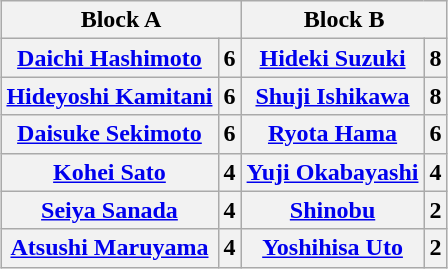<table class="wikitable" style="margin: 1em auto 1em auto">
<tr>
<th colspan="2">Block A</th>
<th colspan="2">Block B</th>
</tr>
<tr>
<th><a href='#'>Daichi Hashimoto</a></th>
<th>6</th>
<th><a href='#'>Hideki Suzuki</a></th>
<th>8</th>
</tr>
<tr>
<th><a href='#'>Hideyoshi Kamitani</a></th>
<th>6</th>
<th><a href='#'>Shuji Ishikawa</a></th>
<th>8</th>
</tr>
<tr>
<th><a href='#'>Daisuke Sekimoto</a></th>
<th>6</th>
<th><a href='#'>Ryota Hama</a></th>
<th>6</th>
</tr>
<tr>
<th><a href='#'>Kohei Sato</a></th>
<th>4</th>
<th><a href='#'>Yuji Okabayashi</a></th>
<th>4</th>
</tr>
<tr>
<th><a href='#'>Seiya Sanada</a></th>
<th>4</th>
<th><a href='#'>Shinobu</a></th>
<th>2</th>
</tr>
<tr>
<th><a href='#'>Atsushi Maruyama</a></th>
<th>4</th>
<th><a href='#'>Yoshihisa Uto</a></th>
<th>2</th>
</tr>
</table>
